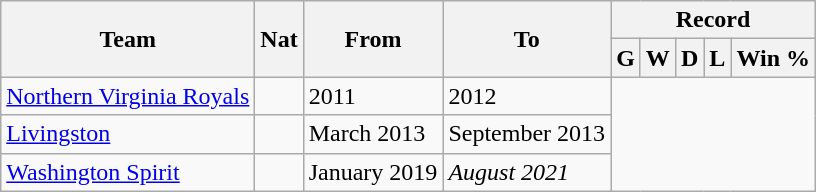<table class="wikitable" style="text-align: center">
<tr>
<th rowspan="2">Team</th>
<th rowspan="2">Nat</th>
<th rowspan="2">From</th>
<th rowspan="2">To</th>
<th colspan="5">Record</th>
</tr>
<tr>
<th>G</th>
<th>W</th>
<th>D</th>
<th>L</th>
<th>Win %</th>
</tr>
<tr>
<td align=left><a href='#'>Northern Virginia Royals</a></td>
<td></td>
<td align=left>2011</td>
<td align=left>2012<br></td>
</tr>
<tr>
<td align=left><a href='#'>Livingston</a></td>
<td></td>
<td align=left>March 2013</td>
<td align=left>September 2013<br></td>
</tr>
<tr>
<td align=left><a href='#'>Washington Spirit</a></td>
<td></td>
<td align=left>January 2019</td>
<td align=left><em>August 2021</em><br></td>
</tr>
</table>
